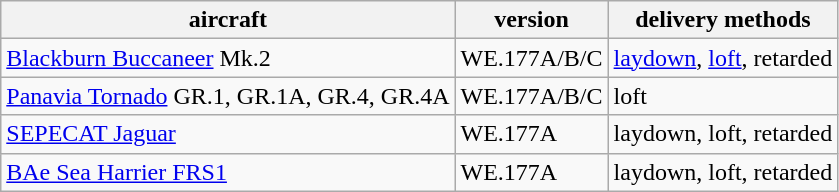<table class=wikitable>
<tr>
<th>aircraft</th>
<th>version</th>
<th>delivery methods</th>
</tr>
<tr>
<td><a href='#'>Blackburn Buccaneer</a> Mk.2</td>
<td>WE.177A/B/C</td>
<td><a href='#'>laydown</a>, <a href='#'>loft</a>, retarded</td>
</tr>
<tr>
<td><a href='#'>Panavia Tornado</a> GR.1, GR.1A, GR.4, GR.4A</td>
<td>WE.177A/B/C</td>
<td>loft</td>
</tr>
<tr>
<td><a href='#'>SEPECAT Jaguar</a></td>
<td>WE.177A</td>
<td>laydown, loft, retarded</td>
</tr>
<tr>
<td><a href='#'>BAe Sea Harrier FRS1</a></td>
<td>WE.177A</td>
<td>laydown, loft, retarded</td>
</tr>
</table>
